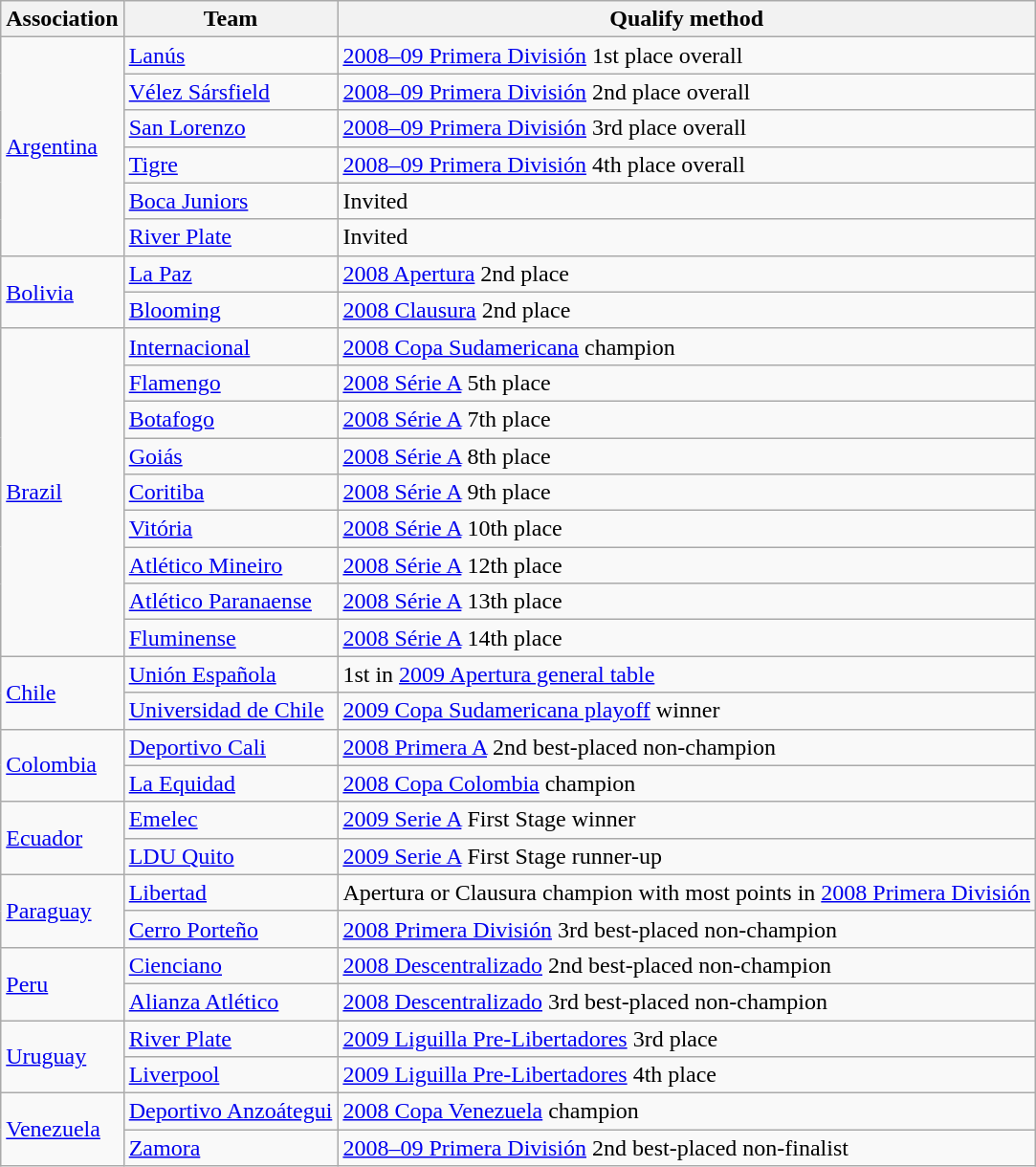<table class="wikitable">
<tr>
<th>Association</th>
<th>Team</th>
<th>Qualify method</th>
</tr>
<tr>
<td rowspan="6"> <a href='#'>Argentina</a><br></td>
<td><a href='#'>Lanús</a></td>
<td><a href='#'>2008–09 Primera División</a> 1st place overall</td>
</tr>
<tr>
<td><a href='#'>Vélez Sársfield</a></td>
<td><a href='#'>2008–09 Primera División</a> 2nd place overall</td>
</tr>
<tr>
<td><a href='#'>San Lorenzo</a></td>
<td><a href='#'>2008–09 Primera División</a> 3rd place overall</td>
</tr>
<tr>
<td><a href='#'>Tigre</a></td>
<td><a href='#'>2008–09 Primera División</a> 4th place overall</td>
</tr>
<tr>
<td><a href='#'>Boca Juniors</a></td>
<td>Invited</td>
</tr>
<tr>
<td><a href='#'>River Plate</a></td>
<td>Invited</td>
</tr>
<tr>
<td rowspan="2"> <a href='#'>Bolivia</a><br></td>
<td><a href='#'>La Paz</a></td>
<td><a href='#'>2008 Apertura</a> 2nd place</td>
</tr>
<tr>
<td><a href='#'>Blooming</a></td>
<td><a href='#'>2008 Clausura</a> 2nd place</td>
</tr>
<tr>
<td rowspan="9"> <a href='#'>Brazil</a><br></td>
<td><a href='#'>Internacional</a></td>
<td><a href='#'>2008 Copa Sudamericana</a> champion</td>
</tr>
<tr>
<td><a href='#'>Flamengo</a></td>
<td><a href='#'>2008 Série A</a> 5th place</td>
</tr>
<tr>
<td><a href='#'>Botafogo</a></td>
<td><a href='#'>2008 Série A</a> 7th place</td>
</tr>
<tr>
<td><a href='#'>Goiás</a></td>
<td><a href='#'>2008 Série A</a> 8th place</td>
</tr>
<tr>
<td><a href='#'>Coritiba</a></td>
<td><a href='#'>2008 Série A</a> 9th place</td>
</tr>
<tr>
<td><a href='#'>Vitória</a></td>
<td><a href='#'>2008 Série A</a> 10th place</td>
</tr>
<tr>
<td><a href='#'>Atlético Mineiro</a></td>
<td><a href='#'>2008 Série A</a> 12th place</td>
</tr>
<tr>
<td><a href='#'>Atlético Paranaense</a></td>
<td><a href='#'>2008 Série A</a> 13th place</td>
</tr>
<tr>
<td><a href='#'>Fluminense</a></td>
<td><a href='#'>2008 Série A</a> 14th place</td>
</tr>
<tr>
<td rowspan="2"> <a href='#'>Chile</a><br></td>
<td><a href='#'>Unión Española</a></td>
<td>1st in <a href='#'>2009 Apertura general table</a></td>
</tr>
<tr>
<td><a href='#'>Universidad de Chile</a></td>
<td><a href='#'>2009 Copa Sudamericana playoff</a> winner</td>
</tr>
<tr>
<td rowspan="2"> <a href='#'>Colombia</a><br></td>
<td><a href='#'>Deportivo Cali</a></td>
<td><a href='#'>2008 Primera A</a> 2nd best-placed non-champion</td>
</tr>
<tr>
<td><a href='#'>La Equidad</a></td>
<td><a href='#'>2008 Copa Colombia</a> champion</td>
</tr>
<tr>
<td rowspan="2"> <a href='#'>Ecuador</a><br></td>
<td><a href='#'>Emelec</a></td>
<td><a href='#'>2009 Serie A</a> First Stage winner</td>
</tr>
<tr>
<td><a href='#'>LDU Quito</a></td>
<td><a href='#'>2009 Serie A</a> First Stage runner-up</td>
</tr>
<tr>
<td rowspan="2"> <a href='#'>Paraguay</a><br></td>
<td><a href='#'>Libertad</a></td>
<td>Apertura or Clausura champion with most points in <a href='#'>2008 Primera División</a></td>
</tr>
<tr>
<td><a href='#'>Cerro Porteño</a></td>
<td><a href='#'>2008 Primera División</a> 3rd best-placed non-champion</td>
</tr>
<tr>
<td rowspan="2"> <a href='#'>Peru</a><br></td>
<td><a href='#'>Cienciano</a></td>
<td><a href='#'>2008 Descentralizado</a> 2nd best-placed non-champion</td>
</tr>
<tr>
<td><a href='#'>Alianza Atlético</a></td>
<td><a href='#'>2008 Descentralizado</a> 3rd best-placed non-champion</td>
</tr>
<tr>
<td rowspan="2"> <a href='#'>Uruguay</a><br></td>
<td><a href='#'>River Plate</a></td>
<td><a href='#'>2009 Liguilla Pre-Libertadores</a> 3rd place</td>
</tr>
<tr>
<td><a href='#'>Liverpool</a></td>
<td><a href='#'>2009 Liguilla Pre-Libertadores</a> 4th place</td>
</tr>
<tr>
<td rowspan="2"> <a href='#'>Venezuela</a><br></td>
<td><a href='#'>Deportivo Anzoátegui</a></td>
<td><a href='#'>2008 Copa Venezuela</a> champion</td>
</tr>
<tr>
<td><a href='#'>Zamora</a></td>
<td><a href='#'>2008–09 Primera División</a> 2nd best-placed non-finalist</td>
</tr>
</table>
